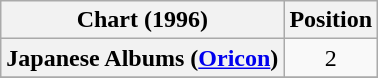<table class="wikitable plainrowheaders">
<tr>
<th>Chart (1996)</th>
<th>Position</th>
</tr>
<tr>
<th scope="row">Japanese Albums (<a href='#'>Oricon</a>)</th>
<td align="center">2</td>
</tr>
<tr>
</tr>
</table>
